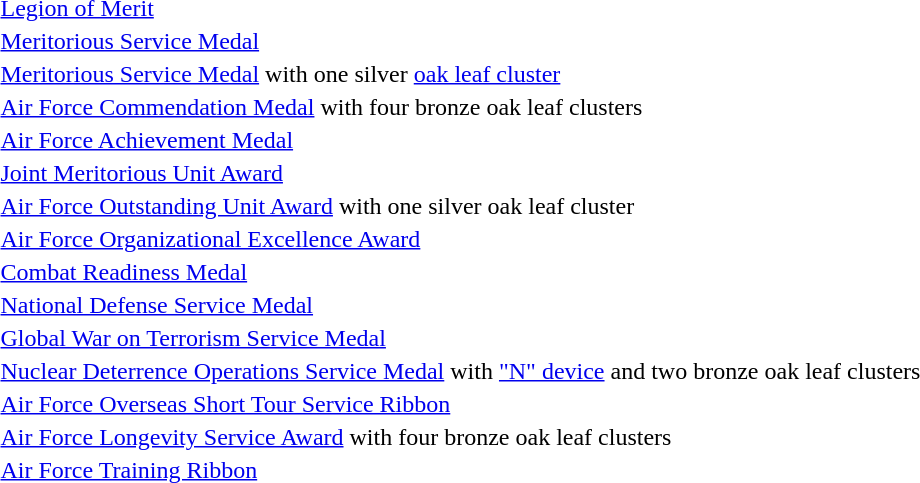<table>
<tr>
<td></td>
<td><a href='#'>Legion of Merit</a></td>
</tr>
<tr>
<td></td>
<td><a href='#'>Meritorious Service Medal</a></td>
</tr>
<tr>
<td></td>
<td><a href='#'>Meritorious Service Medal</a> with one silver <a href='#'>oak leaf cluster</a></td>
</tr>
<tr>
<td></td>
<td><a href='#'>Air Force Commendation Medal</a> with four bronze oak leaf clusters</td>
</tr>
<tr>
<td></td>
<td><a href='#'>Air Force Achievement Medal</a></td>
</tr>
<tr>
<td></td>
<td><a href='#'>Joint Meritorious Unit Award</a></td>
</tr>
<tr>
<td></td>
<td><a href='#'>Air Force Outstanding Unit Award</a> with one silver oak leaf cluster</td>
</tr>
<tr>
<td></td>
<td><a href='#'>Air Force Organizational Excellence Award</a></td>
</tr>
<tr>
<td></td>
<td><a href='#'>Combat Readiness Medal</a></td>
</tr>
<tr>
<td></td>
<td><a href='#'>National Defense Service Medal</a></td>
</tr>
<tr>
<td></td>
<td><a href='#'>Global War on Terrorism Service Medal</a></td>
</tr>
<tr>
<td><span></span></td>
<td><a href='#'>Nuclear Deterrence Operations Service Medal</a> with <a href='#'>"N" device</a> and two bronze oak leaf clusters</td>
</tr>
<tr>
<td></td>
<td><a href='#'>Air Force Overseas Short Tour Service Ribbon</a></td>
</tr>
<tr>
<td></td>
<td><a href='#'>Air Force Longevity Service Award</a> with four bronze oak leaf clusters</td>
</tr>
<tr>
<td></td>
<td><a href='#'>Air Force Training Ribbon</a></td>
</tr>
</table>
